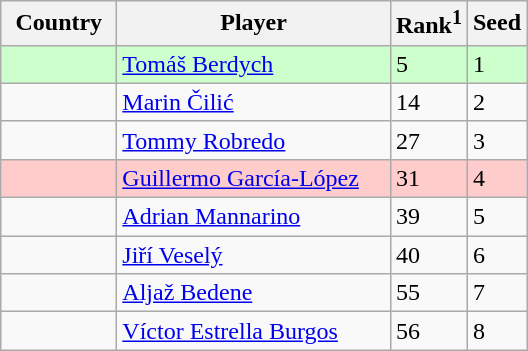<table class="sortable wikitable">
<tr>
<th style="width:70px;">Country</th>
<th style="width:175px;">Player</th>
<th>Rank<sup>1</sup></th>
<th>Seed</th>
</tr>
<tr style="background:#cfc;">
<td></td>
<td><a href='#'>Tomáš Berdych</a></td>
<td>5</td>
<td>1</td>
</tr>
<tr>
<td></td>
<td><a href='#'>Marin Čilić</a></td>
<td>14</td>
<td>2</td>
</tr>
<tr>
<td></td>
<td><a href='#'>Tommy Robredo</a></td>
<td>27</td>
<td>3</td>
</tr>
<tr style="background:#fcc;">
<td></td>
<td><a href='#'>Guillermo García-López</a></td>
<td>31</td>
<td>4</td>
</tr>
<tr>
<td></td>
<td><a href='#'>Adrian Mannarino</a></td>
<td>39</td>
<td>5</td>
</tr>
<tr>
<td></td>
<td><a href='#'>Jiří Veselý</a></td>
<td>40</td>
<td>6</td>
</tr>
<tr>
<td></td>
<td><a href='#'>Aljaž Bedene</a></td>
<td>55</td>
<td>7</td>
</tr>
<tr>
<td></td>
<td><a href='#'>Víctor Estrella Burgos</a></td>
<td>56</td>
<td>8</td>
</tr>
</table>
